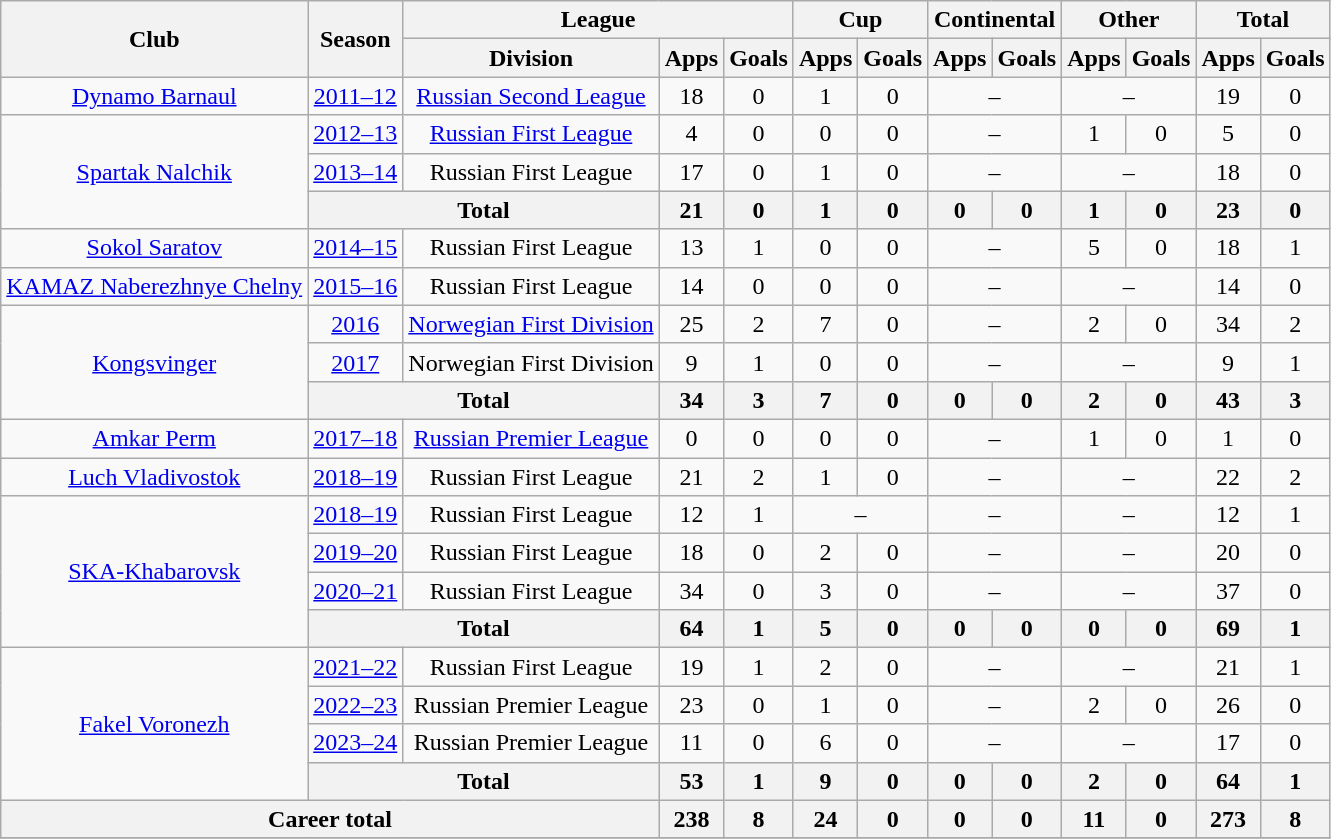<table class="wikitable" style="text-align: center;">
<tr>
<th rowspan=2>Club</th>
<th rowspan=2>Season</th>
<th colspan=3>League</th>
<th colspan=2>Cup</th>
<th colspan=2>Continental</th>
<th colspan=2>Other</th>
<th colspan=2>Total</th>
</tr>
<tr>
<th>Division</th>
<th>Apps</th>
<th>Goals</th>
<th>Apps</th>
<th>Goals</th>
<th>Apps</th>
<th>Goals</th>
<th>Apps</th>
<th>Goals</th>
<th>Apps</th>
<th>Goals</th>
</tr>
<tr>
<td><a href='#'>Dynamo Barnaul</a></td>
<td><a href='#'>2011–12</a></td>
<td><a href='#'>Russian Second League</a></td>
<td>18</td>
<td>0</td>
<td>1</td>
<td>0</td>
<td colspan=2>–</td>
<td colspan=2>–</td>
<td>19</td>
<td>0</td>
</tr>
<tr>
<td rowspan=3><a href='#'>Spartak Nalchik</a></td>
<td><a href='#'>2012–13</a></td>
<td><a href='#'>Russian First League</a></td>
<td>4</td>
<td>0</td>
<td>0</td>
<td>0</td>
<td colspan=2>–</td>
<td>1</td>
<td>0</td>
<td>5</td>
<td>0</td>
</tr>
<tr>
<td><a href='#'>2013–14</a></td>
<td>Russian First League</td>
<td>17</td>
<td>0</td>
<td>1</td>
<td>0</td>
<td colspan=2>–</td>
<td colspan=2>–</td>
<td>18</td>
<td>0</td>
</tr>
<tr>
<th colspan=2>Total</th>
<th>21</th>
<th>0</th>
<th>1</th>
<th>0</th>
<th>0</th>
<th>0</th>
<th>1</th>
<th>0</th>
<th>23</th>
<th>0</th>
</tr>
<tr>
<td><a href='#'>Sokol Saratov</a></td>
<td><a href='#'>2014–15</a></td>
<td>Russian First League</td>
<td>13</td>
<td>1</td>
<td>0</td>
<td>0</td>
<td colspan=2>–</td>
<td>5</td>
<td>0</td>
<td>18</td>
<td>1</td>
</tr>
<tr>
<td><a href='#'>KAMAZ Naberezhnye Chelny</a></td>
<td><a href='#'>2015–16</a></td>
<td>Russian First League</td>
<td>14</td>
<td>0</td>
<td>0</td>
<td>0</td>
<td colspan=2>–</td>
<td colspan=2>–</td>
<td>14</td>
<td>0</td>
</tr>
<tr>
<td rowspan=3><a href='#'>Kongsvinger</a></td>
<td><a href='#'>2016</a></td>
<td><a href='#'>Norwegian First Division</a></td>
<td>25</td>
<td>2</td>
<td>7</td>
<td>0</td>
<td colspan=2>–</td>
<td>2</td>
<td>0</td>
<td>34</td>
<td>2</td>
</tr>
<tr>
<td><a href='#'>2017</a></td>
<td>Norwegian First Division</td>
<td>9</td>
<td>1</td>
<td>0</td>
<td>0</td>
<td colspan=2>–</td>
<td colspan=2>–</td>
<td>9</td>
<td>1</td>
</tr>
<tr>
<th colspan=2>Total</th>
<th>34</th>
<th>3</th>
<th>7</th>
<th>0</th>
<th>0</th>
<th>0</th>
<th>2</th>
<th>0</th>
<th>43</th>
<th>3</th>
</tr>
<tr>
<td><a href='#'>Amkar Perm</a></td>
<td><a href='#'>2017–18</a></td>
<td><a href='#'>Russian Premier League</a></td>
<td>0</td>
<td>0</td>
<td>0</td>
<td>0</td>
<td colspan=2>–</td>
<td>1</td>
<td>0</td>
<td>1</td>
<td>0</td>
</tr>
<tr>
<td><a href='#'>Luch Vladivostok</a></td>
<td><a href='#'>2018–19</a></td>
<td>Russian First League</td>
<td>21</td>
<td>2</td>
<td>1</td>
<td>0</td>
<td colspan=2>–</td>
<td colspan=2>–</td>
<td>22</td>
<td>2</td>
</tr>
<tr>
<td rowspan="4"><a href='#'>SKA-Khabarovsk</a></td>
<td><a href='#'>2018–19</a></td>
<td>Russian First League</td>
<td>12</td>
<td>1</td>
<td colspan=2>–</td>
<td colspan=2>–</td>
<td colspan=2>–</td>
<td>12</td>
<td>1</td>
</tr>
<tr>
<td><a href='#'>2019–20</a></td>
<td>Russian First League</td>
<td>18</td>
<td>0</td>
<td>2</td>
<td>0</td>
<td colspan=2>–</td>
<td colspan=2>–</td>
<td>20</td>
<td>0</td>
</tr>
<tr>
<td><a href='#'>2020–21</a></td>
<td>Russian First League</td>
<td>34</td>
<td>0</td>
<td>3</td>
<td>0</td>
<td colspan=2>–</td>
<td colspan=2>–</td>
<td>37</td>
<td>0</td>
</tr>
<tr>
<th colspan=2>Total</th>
<th>64</th>
<th>1</th>
<th>5</th>
<th>0</th>
<th>0</th>
<th>0</th>
<th>0</th>
<th>0</th>
<th>69</th>
<th>1</th>
</tr>
<tr>
<td rowspan="4"><a href='#'>Fakel Voronezh</a></td>
<td><a href='#'>2021–22</a></td>
<td>Russian First League</td>
<td>19</td>
<td>1</td>
<td>2</td>
<td>0</td>
<td colspan=2>–</td>
<td colspan=2>–</td>
<td>21</td>
<td>1</td>
</tr>
<tr>
<td><a href='#'>2022–23</a></td>
<td>Russian Premier League</td>
<td>23</td>
<td>0</td>
<td>1</td>
<td>0</td>
<td colspan=2>–</td>
<td>2</td>
<td>0</td>
<td>26</td>
<td>0</td>
</tr>
<tr>
<td><a href='#'>2023–24</a></td>
<td>Russian Premier League</td>
<td>11</td>
<td>0</td>
<td>6</td>
<td>0</td>
<td colspan=2>–</td>
<td colspan=2>–</td>
<td>17</td>
<td>0</td>
</tr>
<tr>
<th colspan=2>Total</th>
<th>53</th>
<th>1</th>
<th>9</th>
<th>0</th>
<th>0</th>
<th>0</th>
<th>2</th>
<th>0</th>
<th>64</th>
<th>1</th>
</tr>
<tr>
<th colspan=3>Career total</th>
<th>238</th>
<th>8</th>
<th>24</th>
<th>0</th>
<th>0</th>
<th>0</th>
<th>11</th>
<th>0</th>
<th>273</th>
<th>8</th>
</tr>
<tr>
</tr>
</table>
